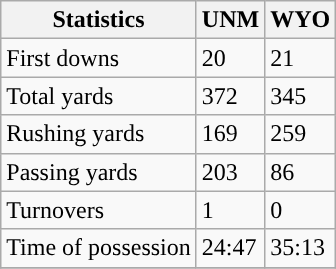<table class="wikitable">
<tr>
<th>Statistics</th>
<th>UNM</th>
<th>WYO</th>
</tr>
<tr>
<td>First downs</td>
<td>20</td>
<td>21</td>
</tr>
<tr>
<td>Total yards</td>
<td>372</td>
<td>345</td>
</tr>
<tr>
<td>Rushing yards</td>
<td>169</td>
<td>259</td>
</tr>
<tr>
<td>Passing yards</td>
<td>203</td>
<td>86</td>
</tr>
<tr>
<td>Turnovers</td>
<td>1</td>
<td>0</td>
</tr>
<tr>
<td>Time of possession</td>
<td>24:47</td>
<td>35:13</td>
</tr>
<tr>
</tr>
</table>
